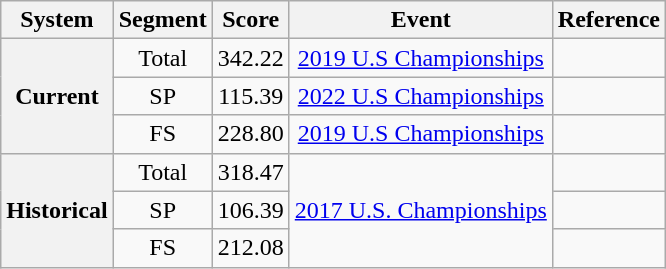<table class="wikitable plainrowheaders" style="text-align:center">
<tr>
<th scope=col>System</th>
<th scope=col>Segment</th>
<th scope=col>Score</th>
<th scope=col>Event</th>
<th scope=col>Reference</th>
</tr>
<tr>
<th scope=row rowspan=3>Current</th>
<td>Total</td>
<td>342.22</td>
<td><a href='#'>2019 U.S Championships</a></td>
<td></td>
</tr>
<tr>
<td>SP</td>
<td>115.39</td>
<td><a href='#'>2022 U.S Championships</a></td>
<td></td>
</tr>
<tr>
<td>FS</td>
<td>228.80</td>
<td><a href='#'>2019 U.S Championships</a></td>
<td></td>
</tr>
<tr>
<th scope=row rowspan=3>Historical</th>
<td>Total</td>
<td>318.47</td>
<td rowspan="3"><a href='#'>2017 U.S. Championships</a></td>
<td></td>
</tr>
<tr>
<td>SP</td>
<td>106.39</td>
<td></td>
</tr>
<tr>
<td>FS</td>
<td>212.08</td>
<td></td>
</tr>
</table>
